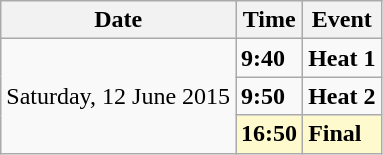<table class="wikitable">
<tr>
<th>Date</th>
<th>Time</th>
<th>Event</th>
</tr>
<tr>
<td rowspan=3>Saturday, 12 June 2015</td>
<td><strong>9:40</strong></td>
<td><strong>Heat 1</strong></td>
</tr>
<tr>
<td><strong>9:50</strong></td>
<td><strong>Heat 2</strong></td>
</tr>
<tr style="background:lemonchiffon;">
<td><strong>16:50</strong></td>
<td><strong>Final</strong></td>
</tr>
</table>
